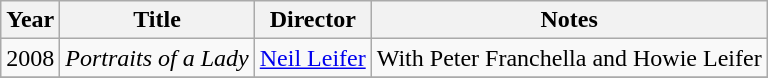<table class="wikitable">
<tr>
<th>Year</th>
<th>Title</th>
<th>Director</th>
<th>Notes</th>
</tr>
<tr>
<td>2008</td>
<td><em>Portraits of a Lady</em></td>
<td><a href='#'>Neil Leifer</a></td>
<td>With Peter Franchella and Howie Leifer</td>
</tr>
<tr>
</tr>
</table>
